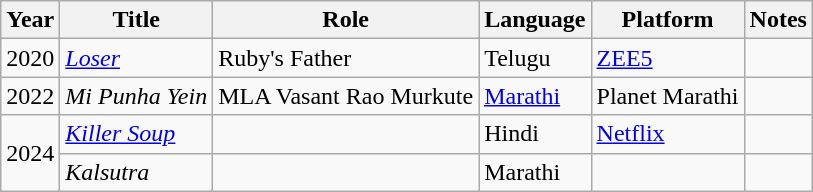<table class="wikitable">
<tr>
<th>Year</th>
<th>Title</th>
<th>Role</th>
<th>Language</th>
<th>Platform</th>
<th>Notes</th>
</tr>
<tr>
<td>2020</td>
<td><em><a href='#'>Loser</a></em></td>
<td>Ruby's Father</td>
<td>Telugu</td>
<td><a href='#'>ZEE5</a></td>
<td></td>
</tr>
<tr>
<td>2022</td>
<td><em>Mi Punha Yein</em></td>
<td>MLA Vasant Rao Murkute</td>
<td><a href='#'>Marathi</a></td>
<td>Planet Marathi</td>
<td></td>
</tr>
<tr>
<td rowspan="2">2024</td>
<td><em><a href='#'>Killer Soup</a></em></td>
<td></td>
<td>Hindi</td>
<td><a href='#'>Netflix</a></td>
<td></td>
</tr>
<tr>
<td><em>Kalsutra</em></td>
<td></td>
<td>Marathi</td>
<td></td>
<td></td>
</tr>
</table>
